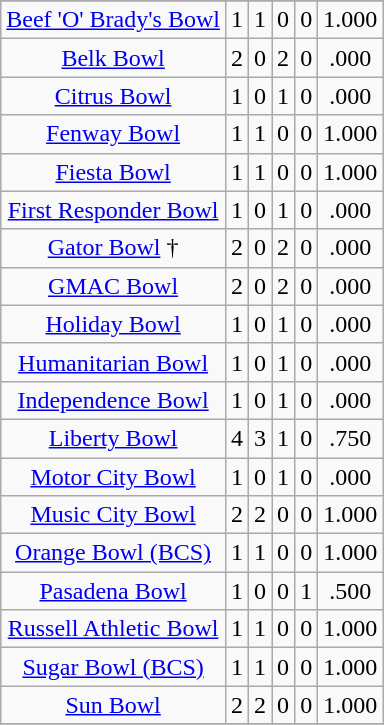<table class="wikitable sortable" style="text-align:center">
<tr>
</tr>
<tr>
<td><a href='#'>Beef 'O' Brady's Bowl</a></td>
<td>1</td>
<td>1</td>
<td>0</td>
<td>0</td>
<td>1.000</td>
</tr>
<tr>
<td><a href='#'>Belk Bowl</a></td>
<td>2</td>
<td>0</td>
<td>2</td>
<td>0</td>
<td>.000</td>
</tr>
<tr>
<td><a href='#'>Citrus Bowl</a></td>
<td>1</td>
<td>0</td>
<td>1</td>
<td>0</td>
<td>.000</td>
</tr>
<tr>
<td><a href='#'>Fenway Bowl</a></td>
<td>1</td>
<td>1</td>
<td>0</td>
<td>0</td>
<td>1.000</td>
</tr>
<tr>
<td><a href='#'>Fiesta Bowl</a></td>
<td>1</td>
<td>1</td>
<td>0</td>
<td>0</td>
<td>1.000</td>
</tr>
<tr>
<td><a href='#'>First Responder Bowl</a></td>
<td>1</td>
<td>0</td>
<td>1</td>
<td>0</td>
<td>.000</td>
</tr>
<tr>
<td><a href='#'>Gator Bowl</a> †</td>
<td>2</td>
<td>0</td>
<td>2</td>
<td>0</td>
<td>.000</td>
</tr>
<tr>
<td><a href='#'>GMAC Bowl</a></td>
<td>2</td>
<td>0</td>
<td>2</td>
<td>0</td>
<td>.000</td>
</tr>
<tr>
<td><a href='#'>Holiday Bowl</a></td>
<td>1</td>
<td>0</td>
<td>1</td>
<td>0</td>
<td>.000</td>
</tr>
<tr>
<td><a href='#'>Humanitarian Bowl</a></td>
<td>1</td>
<td>0</td>
<td>1</td>
<td>0</td>
<td>.000</td>
</tr>
<tr>
<td><a href='#'>Independence Bowl</a></td>
<td>1</td>
<td>0</td>
<td>1</td>
<td>0</td>
<td>.000</td>
</tr>
<tr>
<td><a href='#'>Liberty Bowl</a></td>
<td>4</td>
<td>3</td>
<td>1</td>
<td>0</td>
<td>.750</td>
</tr>
<tr>
<td><a href='#'>Motor City Bowl</a></td>
<td>1</td>
<td>0</td>
<td>1</td>
<td>0</td>
<td>.000</td>
</tr>
<tr>
<td><a href='#'>Music City Bowl</a></td>
<td>2</td>
<td>2</td>
<td>0</td>
<td>0</td>
<td>1.000</td>
</tr>
<tr>
<td><a href='#'>Orange Bowl (BCS)</a></td>
<td>1</td>
<td>1</td>
<td>0</td>
<td>0</td>
<td>1.000</td>
</tr>
<tr>
<td><a href='#'>Pasadena Bowl</a></td>
<td>1</td>
<td>0</td>
<td>0</td>
<td>1</td>
<td>.500</td>
</tr>
<tr>
<td><a href='#'>Russell Athletic Bowl</a></td>
<td>1</td>
<td>1</td>
<td>0</td>
<td>0</td>
<td>1.000</td>
</tr>
<tr>
<td><a href='#'>Sugar Bowl (BCS)</a></td>
<td>1</td>
<td>1</td>
<td>0</td>
<td>0</td>
<td>1.000</td>
</tr>
<tr>
<td><a href='#'>Sun Bowl</a></td>
<td>2</td>
<td>2</td>
<td>0</td>
<td>0</td>
<td>1.000</td>
</tr>
<tr c>
</tr>
</table>
